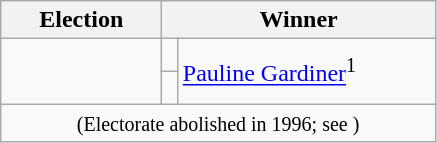<table class=wikitable>
<tr>
<th width=100>Election</th>
<th width=175 colspan=2>Winner</th>
</tr>
<tr>
<td rowspan=2 height=36></td>
<td></td>
<td rowspan=2><a href='#'>Pauline Gardiner</a><sup>1</sup></td>
</tr>
<tr>
<td></td>
</tr>
<tr>
<td colspan=3 align=center><small>(Electorate abolished in 1996; see )</small></td>
</tr>
</table>
